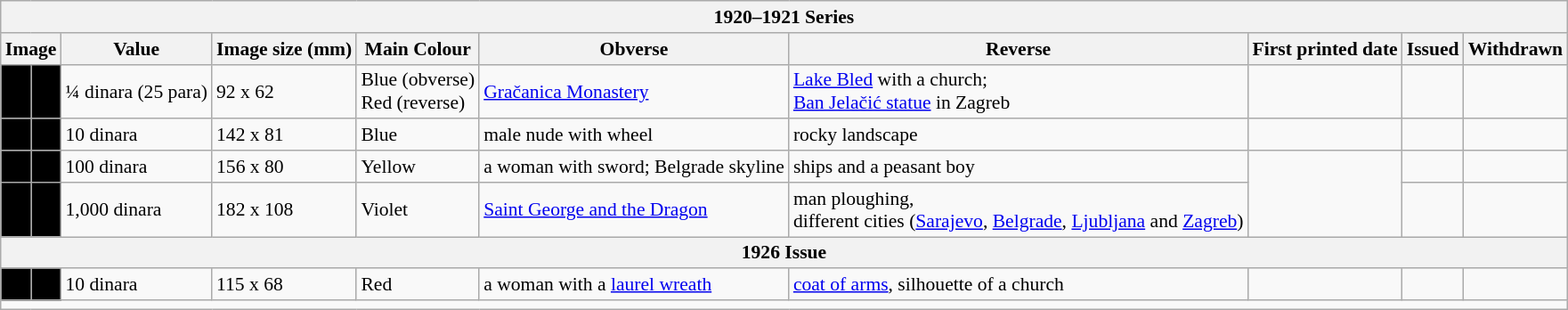<table class="wikitable" style="font-size: 90%">
<tr>
<th colspan="10">1920–1921 Series</th>
</tr>
<tr>
<th colspan="2">Image</th>
<th>Value</th>
<th>Image size (mm)</th>
<th>Main Colour</th>
<th>Obverse</th>
<th>Reverse</th>
<th>First printed date</th>
<th>Issued</th>
<th>Withdrawn</th>
</tr>
<tr>
<td align="center" bgcolor="#000000"></td>
<td align="center" bgcolor="#000000"></td>
<td>¼ dinara (25 para)</td>
<td>92 x 62</td>
<td>Blue (obverse)<br>Red (reverse)</td>
<td><a href='#'>Gračanica Monastery</a></td>
<td><a href='#'>Lake Bled</a> with a church;<br><a href='#'>Ban Jelačić statue</a> in Zagreb</td>
<td></td>
<td></td>
<td></td>
</tr>
<tr>
<td align="center" bgcolor="#000000"></td>
<td align="center" bgcolor="#000000"></td>
<td>10 dinara</td>
<td>142 x 81</td>
<td>Blue</td>
<td>male nude with wheel</td>
<td>rocky landscape</td>
<td></td>
<td></td>
<td></td>
</tr>
<tr>
<td align="center" bgcolor="#000000"></td>
<td align="center" bgcolor="#000000"></td>
<td>100 dinara</td>
<td>156 x 80</td>
<td>Yellow</td>
<td>a woman with sword; Belgrade skyline</td>
<td>ships and a peasant boy</td>
<td rowspan="2"></td>
<td></td>
<td></td>
</tr>
<tr>
<td align="center" bgcolor="#000000"></td>
<td align="center" bgcolor="#000000"></td>
<td>1,000 dinara</td>
<td>182 x 108</td>
<td>Violet</td>
<td><a href='#'>Saint George and the Dragon</a></td>
<td>man ploughing,<br>different cities (<a href='#'>Sarajevo</a>, <a href='#'>Belgrade</a>, <a href='#'>Ljubljana</a> and <a href='#'>Zagreb</a>)</td>
<td></td>
<td></td>
</tr>
<tr>
<th colspan="10">1926 Issue</th>
</tr>
<tr>
<td align="center" bgcolor="#000000"></td>
<td align="center" bgcolor="#000000"></td>
<td>10 dinara</td>
<td>115 x 68</td>
<td>Red</td>
<td>a woman with a <a href='#'>laurel wreath</a></td>
<td><a href='#'>coat of arms</a>, silhouette of a church</td>
<td></td>
<td></td>
<td></td>
</tr>
<tr>
<td colspan="10"></td>
</tr>
</table>
